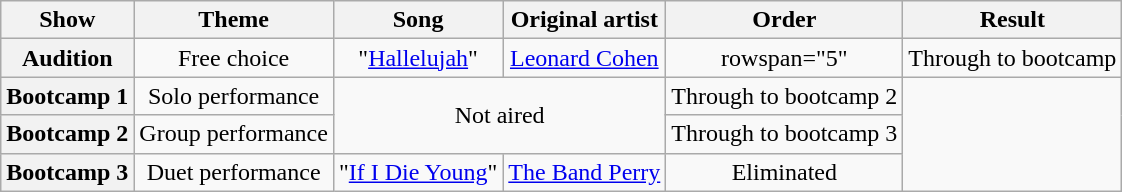<table class="wikitable" style="text-align:center;">
<tr>
<th scope="col">Show</th>
<th scope="col">Theme</th>
<th scope="col">Song</th>
<th scope="col">Original artist</th>
<th scope="col">Order</th>
<th scope="col">Result</th>
</tr>
<tr>
<th scope="row">Audition</th>
<td>Free choice</td>
<td>"<a href='#'>Hallelujah</a>"</td>
<td><a href='#'>Leonard Cohen</a></td>
<td>rowspan="5" </td>
<td>Through to bootcamp</td>
</tr>
<tr>
<th scope="row">Bootcamp 1</th>
<td>Solo performance</td>
<td colspan=2 rowspan=2>Not aired</td>
<td>Through to bootcamp 2</td>
</tr>
<tr>
<th scope="row">Bootcamp 2</th>
<td>Group performance</td>
<td>Through to bootcamp 3</td>
</tr>
<tr>
<th scope="row">Bootcamp 3</th>
<td>Duet performance</td>
<td>"<a href='#'>If I Die Young</a>"</td>
<td><a href='#'>The Band Perry</a></td>
<td>Eliminated</td>
</tr>
</table>
